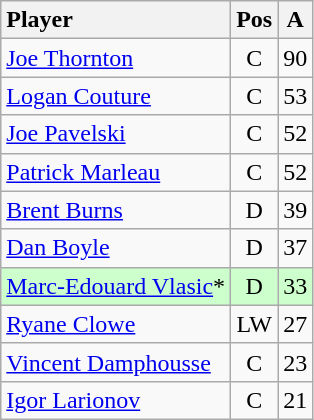<table class="wikitable" style="text-align:center">
<tr>
<th style="text-align:left;">Player</th>
<th>Pos</th>
<th>A</th>
</tr>
<tr>
<td style="text-align:left;"><a href='#'>Joe Thornton</a></td>
<td>C</td>
<td>90</td>
</tr>
<tr>
<td style="text-align:left;"><a href='#'>Logan Couture</a></td>
<td>C</td>
<td>53</td>
</tr>
<tr>
<td style="text-align:left;"><a href='#'>Joe Pavelski</a></td>
<td>C</td>
<td>52</td>
</tr>
<tr>
<td style="text-align:left;"><a href='#'>Patrick Marleau</a></td>
<td>C</td>
<td>52</td>
</tr>
<tr>
<td style="text-align:left;"><a href='#'>Brent Burns</a></td>
<td>D</td>
<td>39</td>
</tr>
<tr>
<td style="text-align:left;"><a href='#'>Dan Boyle</a></td>
<td>D</td>
<td>37</td>
</tr>
<tr style="background:#cfc;">
<td style="text-align:left;"><a href='#'>Marc-Edouard Vlasic</a>*</td>
<td>D</td>
<td>33</td>
</tr>
<tr>
<td style="text-align:left;"><a href='#'>Ryane Clowe</a></td>
<td>LW</td>
<td>27</td>
</tr>
<tr>
<td style="text-align:left;"><a href='#'>Vincent Damphousse</a></td>
<td>C</td>
<td>23</td>
</tr>
<tr>
<td style="text-align:left;"><a href='#'>Igor Larionov</a></td>
<td>C</td>
<td>21</td>
</tr>
</table>
